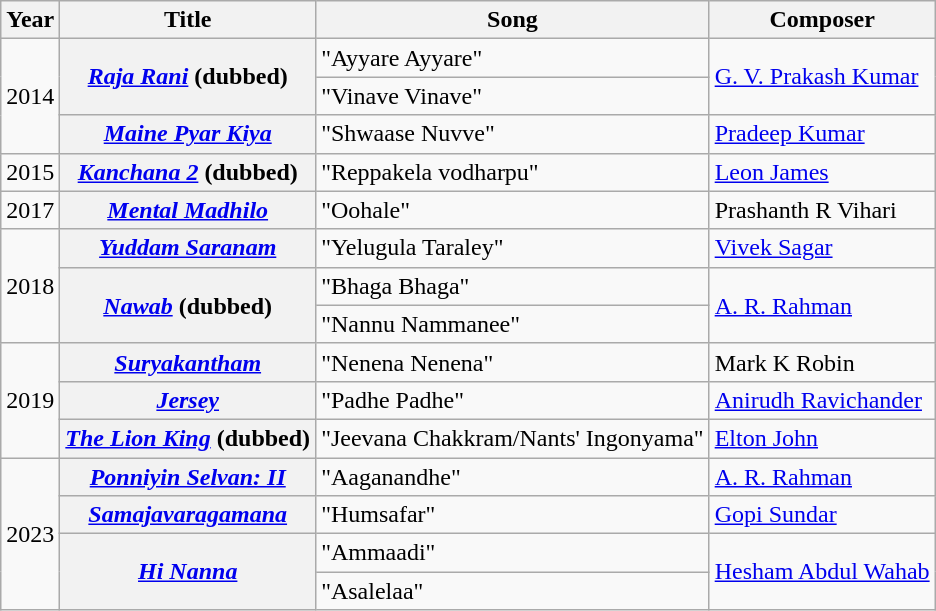<table class="wikitable plainrowheaders">
<tr>
<th scope="col">Year</th>
<th scope="col">Title</th>
<th scope="col">Song</th>
<th scope="col">Composer</th>
</tr>
<tr>
<td rowspan="3">2014</td>
<th rowspan="2" scope="rowgroup"><em><a href='#'>Raja Rani</a></em> (dubbed)</th>
<td>"Ayyare Ayyare"</td>
<td rowspan="2"><a href='#'>G. V. Prakash Kumar</a></td>
</tr>
<tr>
<td>"Vinave Vinave"</td>
</tr>
<tr>
<th scope="row"><em><a href='#'>Maine Pyar Kiya</a></em></th>
<td>"Shwaase Nuvve"</td>
<td><a href='#'>Pradeep Kumar</a></td>
</tr>
<tr>
<td>2015</td>
<th scope="row"><em><a href='#'>Kanchana 2</a></em> (dubbed)</th>
<td>"Reppakela vodharpu"</td>
<td><a href='#'>Leon James</a></td>
</tr>
<tr>
<td>2017</td>
<th scope="row"><em><a href='#'>Mental Madhilo</a></em></th>
<td>"Oohale"</td>
<td>Prashanth R Vihari</td>
</tr>
<tr>
<td rowspan="3">2018</td>
<th scope="row"><em><a href='#'>Yuddam Saranam</a></em></th>
<td>"Yelugula Taraley"</td>
<td><a href='#'>Vivek Sagar</a></td>
</tr>
<tr>
<th rowspan="2" scope="rowgroup"><em><a href='#'>Nawab</a></em> (dubbed)</th>
<td>"Bhaga Bhaga"</td>
<td rowspan="2"><a href='#'>A. R. Rahman</a></td>
</tr>
<tr>
<td>"Nannu Nammanee"</td>
</tr>
<tr>
<td rowspan="3">2019</td>
<th scope="row"><em><a href='#'>Suryakantham</a></em></th>
<td>"Nenena Nenena"</td>
<td>Mark K Robin</td>
</tr>
<tr>
<th scope="row"><em><a href='#'>Jersey</a></em></th>
<td>"Padhe Padhe"</td>
<td><a href='#'>Anirudh Ravichander</a></td>
</tr>
<tr>
<th scope="row"><em><a href='#'>The Lion King</a></em> (dubbed)</th>
<td>"Jeevana Chakkram/Nants' Ingonyama"</td>
<td><a href='#'>Elton John</a></td>
</tr>
<tr>
<td rowspan="4">2023</td>
<th scope="rowgroup"><em><a href='#'>Ponniyin Selvan: II</a></em></th>
<td>"Aaganandhe"</td>
<td><a href='#'>A. R. Rahman</a></td>
</tr>
<tr>
<th scope="row"><em><a href='#'>Samajavaragamana</a></em></th>
<td>"Humsafar"</td>
<td><a href='#'>Gopi Sundar</a></td>
</tr>
<tr>
<th rowspan="2" scope="rowgroup"><em><a href='#'>Hi Nanna</a></em></th>
<td>"Ammaadi"</td>
<td rowspan="2"><a href='#'>Hesham Abdul Wahab</a></td>
</tr>
<tr>
<td>"Asalelaa"</td>
</tr>
</table>
